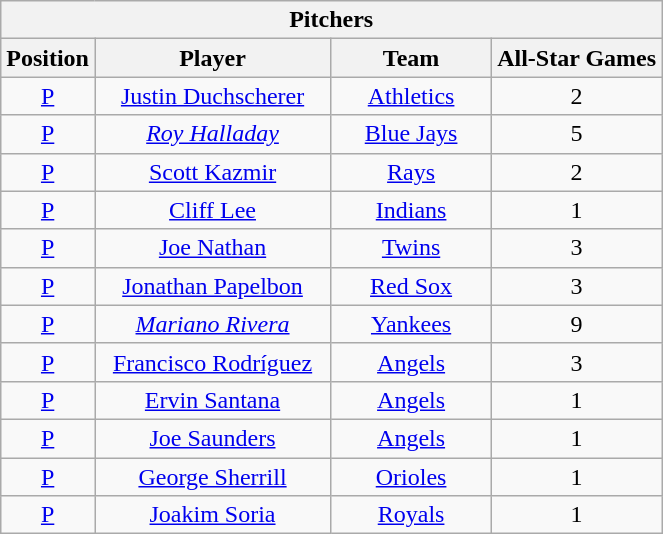<table class="wikitable" style="font-size: 100%; text-align:center;">
<tr>
<th colspan="4">Pitchers</th>
</tr>
<tr>
<th>Position</th>
<th width="150">Player</th>
<th width="100">Team</th>
<th>All-Star Games</th>
</tr>
<tr>
<td><a href='#'>P</a></td>
<td><a href='#'>Justin Duchscherer</a></td>
<td><a href='#'>Athletics</a></td>
<td>2</td>
</tr>
<tr>
<td><a href='#'>P</a></td>
<td><em><a href='#'>Roy Halladay</a></em></td>
<td><a href='#'>Blue Jays</a></td>
<td>5</td>
</tr>
<tr>
<td><a href='#'>P</a></td>
<td><a href='#'>Scott Kazmir</a></td>
<td><a href='#'>Rays</a></td>
<td>2</td>
</tr>
<tr>
<td><a href='#'>P</a></td>
<td><a href='#'>Cliff Lee</a></td>
<td><a href='#'>Indians</a></td>
<td>1</td>
</tr>
<tr>
<td><a href='#'>P</a></td>
<td><a href='#'>Joe Nathan</a></td>
<td><a href='#'>Twins</a></td>
<td>3</td>
</tr>
<tr>
<td><a href='#'>P</a></td>
<td><a href='#'>Jonathan Papelbon</a></td>
<td><a href='#'>Red Sox</a></td>
<td>3</td>
</tr>
<tr>
<td><a href='#'>P</a></td>
<td><em><a href='#'>Mariano Rivera</a></em></td>
<td><a href='#'>Yankees</a></td>
<td>9</td>
</tr>
<tr>
<td><a href='#'>P</a></td>
<td><a href='#'>Francisco Rodríguez</a></td>
<td><a href='#'>Angels</a></td>
<td>3</td>
</tr>
<tr>
<td><a href='#'>P</a></td>
<td><a href='#'>Ervin Santana</a></td>
<td><a href='#'>Angels</a></td>
<td>1</td>
</tr>
<tr>
<td><a href='#'>P</a></td>
<td><a href='#'>Joe Saunders</a></td>
<td><a href='#'>Angels</a></td>
<td>1</td>
</tr>
<tr>
<td><a href='#'>P</a></td>
<td><a href='#'>George Sherrill</a></td>
<td><a href='#'>Orioles</a></td>
<td>1</td>
</tr>
<tr>
<td><a href='#'>P</a></td>
<td><a href='#'>Joakim Soria</a></td>
<td><a href='#'>Royals</a></td>
<td>1</td>
</tr>
</table>
